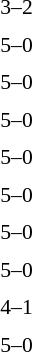<table style="font-size:90%">
<tr>
<td colspan="3"></td>
</tr>
<tr>
<td align="right"><strong></strong></td>
<td align="center">3–2</td>
<td></td>
</tr>
<tr>
<td colspan="3"></td>
</tr>
<tr>
<td align="right"><strong></strong></td>
<td align="center">5–0</td>
<td></td>
</tr>
<tr>
<td colspan="3"></td>
</tr>
<tr>
<td align="right"><strong></strong></td>
<td align="center">5–0</td>
<td></td>
</tr>
<tr>
<td colspan="3"></td>
</tr>
<tr>
<td align="right"><strong></strong></td>
<td align="center">5–0</td>
<td></td>
</tr>
<tr>
<td colspan="3"></td>
</tr>
<tr>
<td align="right"><strong></strong></td>
<td align="center">5–0</td>
<td></td>
</tr>
<tr>
<td colspan="3"></td>
</tr>
<tr>
<td align="right"><strong></strong></td>
<td align="center">5–0</td>
<td></td>
</tr>
<tr>
<td colspan="3"></td>
</tr>
<tr>
<td width="150" align="right"><strong></strong></td>
<td width="100" align="center">5–0</td>
<td></td>
</tr>
<tr>
<td colspan="3"></td>
</tr>
<tr>
<td align="right"><strong></strong></td>
<td align="center">5–0</td>
<td></td>
</tr>
<tr>
<td colspan="3"></td>
</tr>
<tr>
<td align="right"><strong></strong></td>
<td align="center">4–1</td>
<td></td>
</tr>
<tr>
<td colspan="3"></td>
</tr>
<tr>
<td align="right"><strong></strong></td>
<td align="center">5–0</td>
<td></td>
</tr>
<tr>
<td colspan="3"></td>
</tr>
</table>
